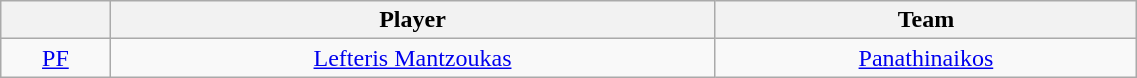<table class="wikitable" style="text-align: center;" width="60%">
<tr>
<th style="text-align:center;"></th>
<th style="text-align:center;">Player</th>
<th style="text-align:center;">Team</th>
</tr>
<tr>
<td style="text-align:center;"><a href='#'>PF</a></td>
<td> <a href='#'>Lefteris Mantzoukas</a></td>
<td><a href='#'>Panathinaikos</a></td>
</tr>
</table>
